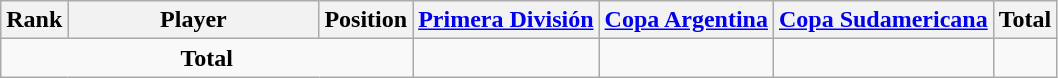<table class="wikitable">
<tr>
<th>Rank</th>
<th style="width:160px;">Player</th>
<th>Position</th>
<th><a href='#'>Primera División</a></th>
<th><a href='#'>Copa Argentina</a></th>
<th><a href='#'>Copa Sudamericana</a></th>
<th>Total</th>
</tr>
<tr>
<td align=center colspan=3><strong>Total</strong></td>
<td align=center></td>
<td align=center></td>
<td align=center></td>
<td align=center></td>
</tr>
</table>
